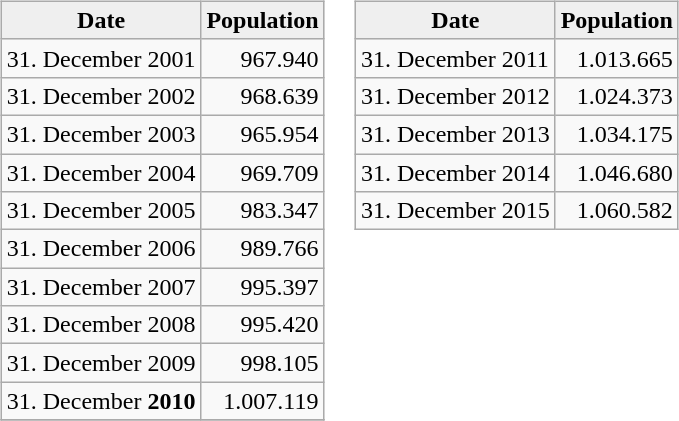<table>
<tr>
<td valign="top"><br><table class="wikitable">
<tr>
<th style="background:#efefef;">Date</th>
<th style="background:#efefef;">Population</th>
</tr>
<tr>
<td>31. December 2001</td>
<td align="right">967.940 </td>
</tr>
<tr>
<td>31. December 2002</td>
<td align="right">968.639 </td>
</tr>
<tr>
<td>31. December 2003</td>
<td align="right">965.954 </td>
</tr>
<tr>
<td>31. December 2004</td>
<td align="right">969.709 </td>
</tr>
<tr>
<td>31. December 2005</td>
<td align="right">983.347 </td>
</tr>
<tr>
<td>31. December 2006</td>
<td align="right">989.766 </td>
</tr>
<tr>
<td>31. December 2007</td>
<td align="right">995.397 </td>
</tr>
<tr>
<td>31. December 2008</td>
<td align="right">995.420 </td>
</tr>
<tr>
<td>31. December 2009</td>
<td align="right">998.105 </td>
</tr>
<tr>
<td>31. December <strong>2010</strong></td>
<td align="right">1.007.119 </td>
</tr>
<tr>
</tr>
</table>
</td>
<td valign="top"><br><table class="wikitable">
<tr>
<th style="background:#efefef;">Date</th>
<th style="background:#efefef;">Population</th>
</tr>
<tr>
<td>31. December 2011</td>
<td align="right">1.013.665 </td>
</tr>
<tr>
<td>31. December 2012</td>
<td align="right">1.024.373 </td>
</tr>
<tr>
<td>31. December 2013</td>
<td align="right">1.034.175 </td>
</tr>
<tr>
<td>31. December 2014</td>
<td align="right">1.046.680 </td>
</tr>
<tr>
<td>31. December 2015</td>
<td align="right">1.060.582 </td>
</tr>
</table>
</td>
</tr>
</table>
